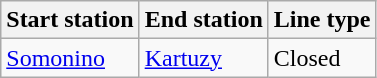<table class="wikitable">
<tr>
<th>Start station</th>
<th>End station</th>
<th>Line type</th>
</tr>
<tr>
<td><a href='#'>Somonino</a></td>
<td><a href='#'>Kartuzy</a></td>
<td>Closed</td>
</tr>
</table>
